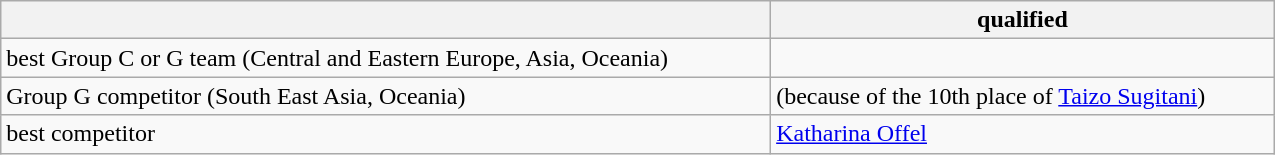<table class="wikitable" width=850>
<tr>
<th></th>
<th>qualified</th>
</tr>
<tr>
<td>best Group C or G team (Central and Eastern Europe, Asia, Oceania)</td>
<td></td>
</tr>
<tr>
<td>Group G competitor (South East Asia, Oceania)</td>
<td> (because of the 10th place of <a href='#'>Taizo Sugitani</a>)</td>
</tr>
<tr>
<td>best competitor</td>
<td> <a href='#'>Katharina Offel</a></td>
</tr>
</table>
